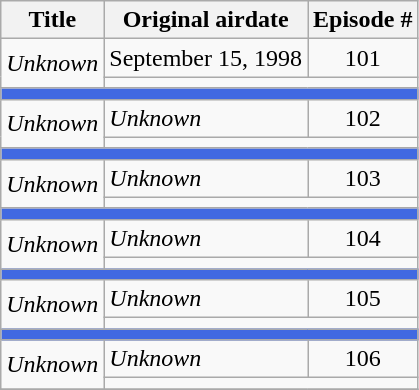<table class="wikitable">
<tr>
<th>Title</th>
<th>Original airdate</th>
<th>Episode #</th>
</tr>
<tr>
<td rowspan="2"><span><em>Unknown</em></span></td>
<td>September 15, 1998</td>
<td align="center">101</td>
</tr>
<tr>
<td colspan="2"></td>
</tr>
<tr>
<td colspan="5" bgcolor="#4169e1"></td>
</tr>
<tr>
<td rowspan="2"><span><em>Unknown</em></span></td>
<td><span><em>Unknown</em></span></td>
<td align="center">102</td>
</tr>
<tr>
<td colspan="2"></td>
</tr>
<tr>
<td colspan="5" bgcolor="#4169e1"></td>
</tr>
<tr>
<td rowspan="2"><span><em>Unknown</em></span></td>
<td><span><em>Unknown</em></span></td>
<td align="center">103</td>
</tr>
<tr>
<td colspan="2"></td>
</tr>
<tr>
<td colspan="5" bgcolor="#4169e1"></td>
</tr>
<tr>
<td rowspan="2"><span><em>Unknown</em></span></td>
<td><span><em>Unknown</em></span></td>
<td align="center">104</td>
</tr>
<tr>
<td colspan="2"></td>
</tr>
<tr>
<td colspan="5" bgcolor="#4169e1"></td>
</tr>
<tr>
<td rowspan="2"><span><em>Unknown</em></span></td>
<td><span><em>Unknown</em></span></td>
<td align="center">105</td>
</tr>
<tr>
<td colspan="2"></td>
</tr>
<tr>
<td colspan="5" bgcolor="#4169e1"></td>
</tr>
<tr>
<td rowspan="2"><span><em>Unknown</em></span></td>
<td><span><em>Unknown</em></span></td>
<td align="center">106</td>
</tr>
<tr>
<td colspan="2"></td>
</tr>
<tr>
</tr>
</table>
